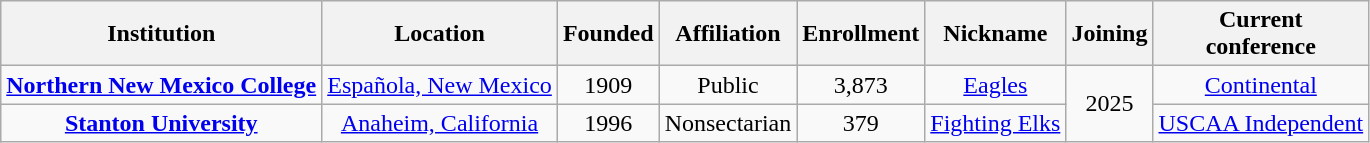<table class="wikitable sortable" style="text-align:center">
<tr>
<th>Institution</th>
<th>Location</th>
<th>Founded</th>
<th>Affiliation</th>
<th>Enrollment</th>
<th>Nickname</th>
<th>Joining</th>
<th>Current<br>conference</th>
</tr>
<tr>
<td><strong><a href='#'>Northern New Mexico College</a></strong></td>
<td><a href='#'>Española, New Mexico</a></td>
<td>1909</td>
<td>Public</td>
<td>3,873</td>
<td><a href='#'>Eagles</a></td>
<td rowspan=2>2025</td>
<td><a href='#'>Continental</a></td>
</tr>
<tr>
<td><strong><a href='#'>Stanton University</a></strong></td>
<td><a href='#'>Anaheim, California</a></td>
<td>1996</td>
<td>Nonsectarian</td>
<td>379</td>
<td><a href='#'>Fighting Elks</a></td>
<td><a href='#'>USCAA Independent</a></td>
</tr>
</table>
